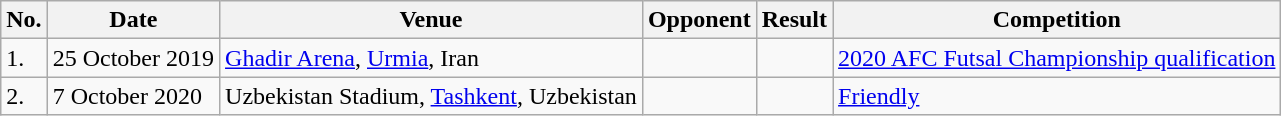<table class="wikitable">
<tr>
<th>No.</th>
<th>Date</th>
<th>Venue</th>
<th>Opponent</th>
<th>Result</th>
<th>Competition</th>
</tr>
<tr>
<td>1.</td>
<td>25 October 2019</td>
<td><a href='#'>Ghadir Arena</a>, <a href='#'>Urmia</a>, Iran</td>
<td></td>
<td></td>
<td><a href='#'>2020 AFC Futsal Championship qualification</a></td>
</tr>
<tr>
<td>2.</td>
<td>7 October 2020</td>
<td>Uzbekistan Stadium, <a href='#'>Tashkent</a>, Uzbekistan</td>
<td></td>
<td></td>
<td><a href='#'>Friendly</a></td>
</tr>
</table>
